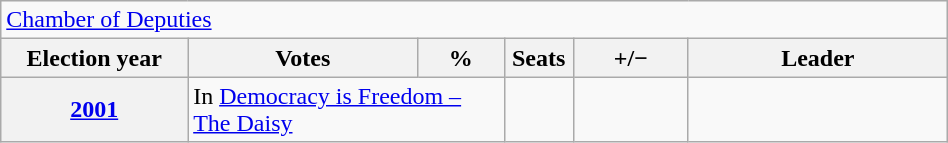<table class="wikitable" style="width:50%; border:1px #aaf solid;">
<tr>
<td colspan=7><a href='#'>Chamber of Deputies</a></td>
</tr>
<tr>
<th style="width:13%;">Election year</th>
<th style="width:16%;">Votes</th>
<th width=6%>%</th>
<th width=1%>Seats</th>
<th width=8%>+/−</th>
<th style="width:18%;">Leader</th>
</tr>
<tr>
<th><a href='#'>2001</a></th>
<td colspan=2>In <a href='#'>Democracy is Freedom – The Daisy</a></td>
<td></td>
<td></td>
<td></td>
</tr>
</table>
